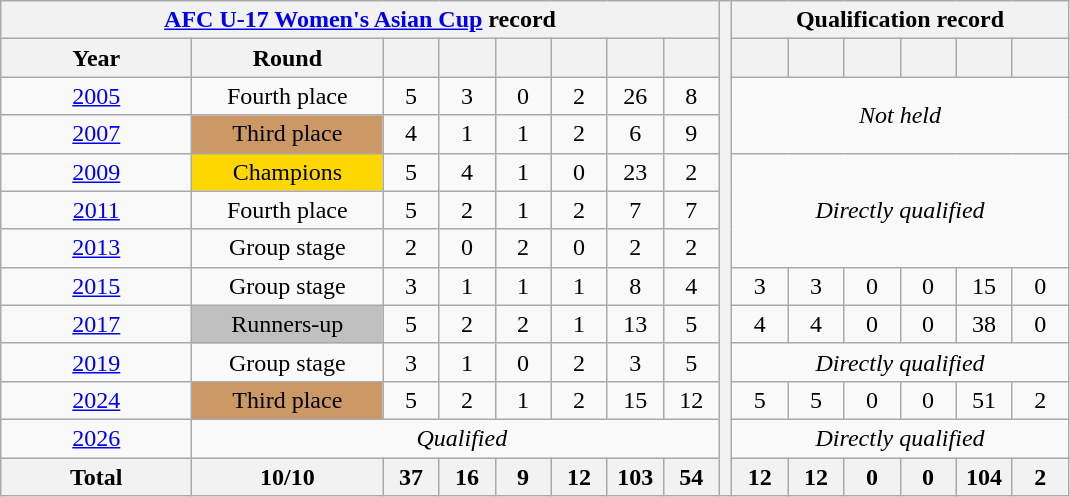<table class="wikitable" style="text-align: center;">
<tr>
<th colspan="8"><a href='#'>AFC U-17 Women's Asian Cup</a> record</th>
<th width="1" rowspan="13"></th>
<th colspan="6">Qualification record</th>
</tr>
<tr>
<th width="120">Year</th>
<th width="120">Round</th>
<th width="30"></th>
<th width="30"></th>
<th width="30"></th>
<th width="30"></th>
<th width="30"></th>
<th width="30"></th>
<th width="30"></th>
<th width="30"></th>
<th width="30"></th>
<th width="30"></th>
<th width="30"></th>
<th width="30"></th>
</tr>
<tr>
<td> <a href='#'>2005</a></td>
<td>Fourth place</td>
<td>5</td>
<td>3</td>
<td>0</td>
<td>2</td>
<td>26</td>
<td>8</td>
<td rowspan="2" colspan="6"><em>Not held</em></td>
</tr>
<tr>
<td> <a href='#'>2007</a></td>
<td bgcolor="#c96">Third place</td>
<td>4</td>
<td>1</td>
<td>1</td>
<td>2</td>
<td>6</td>
<td>9</td>
</tr>
<tr>
<td> <a href='#'>2009</a></td>
<td bgcolor=gold>Champions</td>
<td>5</td>
<td>4</td>
<td>1</td>
<td>0</td>
<td>23</td>
<td>2</td>
<td rowspan="3" colspan="6"><em>Directly qualified</em></td>
</tr>
<tr>
<td> <a href='#'>2011</a></td>
<td>Fourth place</td>
<td>5</td>
<td>2</td>
<td>1</td>
<td>2</td>
<td>7</td>
<td>7</td>
</tr>
<tr>
<td> <a href='#'>2013</a></td>
<td>Group stage</td>
<td>2</td>
<td>0</td>
<td>2</td>
<td>0</td>
<td>2</td>
<td>2</td>
</tr>
<tr>
<td> <a href='#'>2015</a></td>
<td>Group stage</td>
<td>3</td>
<td>1</td>
<td>1</td>
<td>1</td>
<td>8</td>
<td>4</td>
<td>3</td>
<td>3</td>
<td>0</td>
<td>0</td>
<td>15</td>
<td>0</td>
</tr>
<tr>
<td> <a href='#'>2017</a></td>
<td bgcolor=silver>Runners-up</td>
<td>5</td>
<td>2</td>
<td>2</td>
<td>1</td>
<td>13</td>
<td>5</td>
<td>4</td>
<td>4</td>
<td>0</td>
<td>0</td>
<td>38</td>
<td>0</td>
</tr>
<tr>
<td> <a href='#'>2019</a></td>
<td>Group stage</td>
<td>3</td>
<td>1</td>
<td>0</td>
<td>2</td>
<td>3</td>
<td>5</td>
<td colspan="6"><em>Directly qualified</em></td>
</tr>
<tr>
<td> <a href='#'>2024</a></td>
<td bgcolor="#c96">Third place</td>
<td>5</td>
<td>2</td>
<td>1</td>
<td>2</td>
<td>15</td>
<td>12</td>
<td>5</td>
<td>5</td>
<td>0</td>
<td>0</td>
<td>51</td>
<td>2</td>
</tr>
<tr>
<td> <a href='#'>2026</a></td>
<td colspan=8><em>Qualified</em></td>
<td colspan=6><em>Directly qualified</em></td>
</tr>
<tr>
<th>Total</th>
<th>10/10</th>
<th>37</th>
<th>16</th>
<th>9</th>
<th>12</th>
<th>103</th>
<th>54</th>
<th>12</th>
<th>12</th>
<th>0</th>
<th>0</th>
<th>104</th>
<th>2</th>
</tr>
</table>
